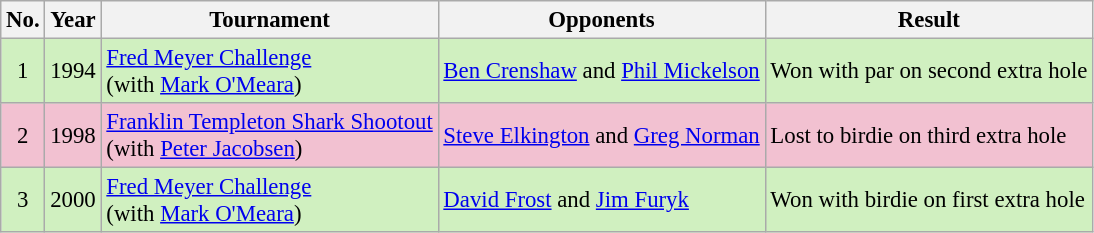<table class="wikitable" style="font-size:95%;">
<tr>
<th>No.</th>
<th>Year</th>
<th>Tournament</th>
<th>Opponents</th>
<th>Result</th>
</tr>
<tr style="background:#D0F0C0;">
<td align=center>1</td>
<td>1994</td>
<td><a href='#'>Fred Meyer Challenge</a><br>(with  <a href='#'>Mark O'Meara</a>)</td>
<td> <a href='#'>Ben Crenshaw</a> and  <a href='#'>Phil Mickelson</a></td>
<td>Won with par on second extra hole</td>
</tr>
<tr style="background:#F2C1D1;">
<td align=center>2</td>
<td>1998</td>
<td><a href='#'>Franklin Templeton Shark Shootout</a><br>(with  <a href='#'>Peter Jacobsen</a>)</td>
<td> <a href='#'>Steve Elkington</a> and  <a href='#'>Greg Norman</a></td>
<td>Lost to birdie on third extra hole</td>
</tr>
<tr style="background:#D0F0C0;">
<td align=center>3</td>
<td>2000</td>
<td><a href='#'>Fred Meyer Challenge</a><br>(with  <a href='#'>Mark O'Meara</a>)</td>
<td> <a href='#'>David Frost</a> and  <a href='#'>Jim Furyk</a></td>
<td>Won with birdie on first extra hole</td>
</tr>
</table>
